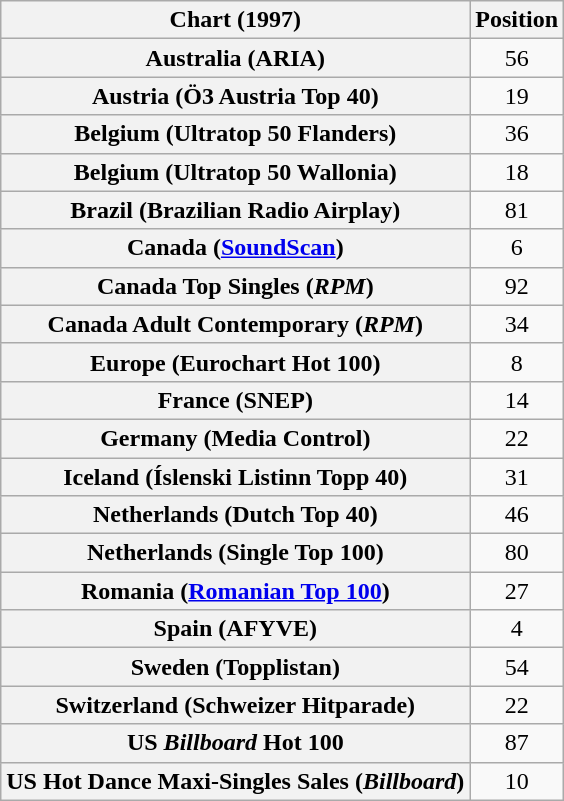<table class="wikitable sortable plainrowheaders" style="text-align:center">
<tr>
<th scope="col">Chart (1997)</th>
<th scope="col">Position</th>
</tr>
<tr>
<th scope="row">Australia (ARIA)</th>
<td>56</td>
</tr>
<tr>
<th scope="row">Austria (Ö3 Austria Top 40)</th>
<td>19</td>
</tr>
<tr>
<th scope="row">Belgium (Ultratop 50 Flanders)</th>
<td>36</td>
</tr>
<tr>
<th scope="row">Belgium (Ultratop 50 Wallonia)</th>
<td>18</td>
</tr>
<tr>
<th scope="row">Brazil (Brazilian Radio Airplay)</th>
<td>81</td>
</tr>
<tr>
<th scope="row">Canada (<a href='#'>SoundScan</a>)</th>
<td>6</td>
</tr>
<tr>
<th scope="row">Canada Top Singles (<em>RPM</em>)</th>
<td>92</td>
</tr>
<tr>
<th scope="row">Canada Adult Contemporary (<em>RPM</em>)</th>
<td>34</td>
</tr>
<tr>
<th scope="row">Europe (Eurochart Hot 100)</th>
<td>8</td>
</tr>
<tr>
<th scope="row">France (SNEP)</th>
<td>14</td>
</tr>
<tr>
<th scope="row">Germany (Media Control)</th>
<td>22</td>
</tr>
<tr>
<th scope="row">Iceland (Íslenski Listinn Topp 40)</th>
<td>31</td>
</tr>
<tr>
<th scope="row">Netherlands (Dutch Top 40)</th>
<td>46</td>
</tr>
<tr>
<th scope="row">Netherlands (Single Top 100)</th>
<td>80</td>
</tr>
<tr>
<th scope="row">Romania (<a href='#'>Romanian Top 100</a>)</th>
<td>27</td>
</tr>
<tr>
<th scope="row">Spain (AFYVE)</th>
<td>4</td>
</tr>
<tr>
<th scope="row">Sweden (Topplistan)</th>
<td>54</td>
</tr>
<tr>
<th scope="row">Switzerland (Schweizer Hitparade)</th>
<td>22</td>
</tr>
<tr>
<th scope="row">US <em>Billboard</em> Hot 100</th>
<td>87</td>
</tr>
<tr>
<th scope="row">US Hot Dance Maxi-Singles Sales (<em>Billboard</em>)</th>
<td>10</td>
</tr>
</table>
